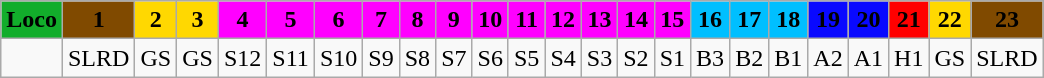<table class="wikitable plainrowheaders unsortable" style="text-align:center">
<tr>
<th rowspan="1" scope="col" style="background:#12ad2b;"><span>Loco</span></th>
<th rowspan="1" scope="col" style="background:#804a00;"><span>1</span></th>
<th rowspan="1" scope="col" style="background:#ffd801;">2</th>
<th rowspan="1" scope="col" style="background:#ffd801;">3</th>
<th rowspan="1" scope="col" style="background:#ff00ff;">4</th>
<th rowspan="1" scope="col" style="background:#ff00ff;">5</th>
<th rowspan="1" scope="col" style="background:#ff00ff;">6</th>
<th rowspan="1" scope="col" style="background:#ff00ff;">7</th>
<th rowspan="1" scope="col" style="background:#ff00ff;">8</th>
<th rowspan="1" scope="col" style="background:#ff00ff;">9</th>
<th rowspan="1" scope="col" style="background:#ff00ff;">10</th>
<th rowspan="1" scope="col" style="background:#ff00ff;">11</th>
<th rowspan="1" scope="col" style="background:#ff00ff;">12</th>
<th rowspan="1" scope="col" style="background:#ff00ff;">13</th>
<th rowspan="1" scope="col" style="background:#ff00ff;">14</th>
<th rowspan="1" scope="col" style="background:#ff00ff;">15</th>
<th rowspan="1" scope="col" style="background:#00bfff">16</th>
<th rowspan="1" scope="col" style="background:#00bfff">17</th>
<th rowspan="1" scope="col" style="background:#00bfff">18</th>
<th rowspan="1" scope="col" style="background:#0909ff;"><span>19</span></th>
<th rowspan="1" scope="col" style="background:#0909ff;"><span>20</span></th>
<th rowspan="1" scope="col" style="background:#ff0000;"><span>21</span></th>
<th rowspan="1" scope="col" style="background:#ffd801;">22</th>
<th rowspan="1" scope="col" style="background:#804a00;"><span>23</span></th>
</tr>
<tr>
<td><strong></strong></td>
<td>SLRD</td>
<td>GS</td>
<td>GS</td>
<td>S12</td>
<td>S11</td>
<td>S10</td>
<td>S9</td>
<td>S8</td>
<td>S7</td>
<td>S6</td>
<td>S5</td>
<td>S4</td>
<td>S3</td>
<td>S2</td>
<td>S1</td>
<td>B3</td>
<td>B2</td>
<td>B1</td>
<td>A2</td>
<td>A1</td>
<td>H1</td>
<td>GS</td>
<td>SLRD</td>
</tr>
</table>
